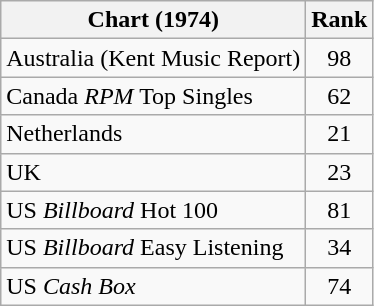<table class="wikitable sortable">
<tr>
<th align="left">Chart (1974)</th>
<th style="text-align:center;">Rank</th>
</tr>
<tr>
<td>Australia (Kent Music Report)</td>
<td style="text-align:center;">98</td>
</tr>
<tr>
<td>Canada <em>RPM</em> Top Singles</td>
<td style="text-align:center;">62</td>
</tr>
<tr>
<td>Netherlands</td>
<td align="center">21</td>
</tr>
<tr>
<td>UK</td>
<td style="text-align:center;">23</td>
</tr>
<tr>
<td>US <em>Billboard</em> Hot 100</td>
<td style="text-align:center;">81</td>
</tr>
<tr>
<td>US <em>Billboard</em> Easy Listening</td>
<td style="text-align:center;">34</td>
</tr>
<tr>
<td>US <em>Cash Box</em></td>
<td style="text-align:center;">74</td>
</tr>
</table>
